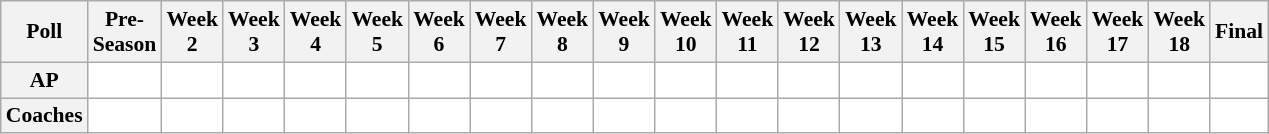<table class="wikitable" style="white-space:nowrap;font-size:90%">
<tr>
<th>Poll</th>
<th>Pre-<br>Season</th>
<th>Week<br>2</th>
<th>Week<br>3</th>
<th>Week<br>4</th>
<th>Week<br>5</th>
<th>Week<br>6</th>
<th>Week<br>7</th>
<th>Week<br>8</th>
<th>Week<br>9</th>
<th>Week<br>10</th>
<th>Week<br>11</th>
<th>Week<br>12</th>
<th>Week<br>13</th>
<th>Week<br>14</th>
<th>Week<br>15</th>
<th>Week<br>16</th>
<th>Week<br>17</th>
<th>Week<br>18</th>
<th>Final</th>
</tr>
<tr style="text-align:center;">
<th>AP</th>
<td style="background:#FFF;"></td>
<td style="background:#FFF;"></td>
<td style="background:#FFF;"></td>
<td style="background:#FFF;"></td>
<td style="background:#FFF;"></td>
<td style="background:#FFF;"></td>
<td style="background:#FFF;"></td>
<td style="background:#FFF;"></td>
<td style="background:#FFF;"></td>
<td style="background:#FFF;"></td>
<td style="background:#FFF;"></td>
<td style="background:#FFF;"></td>
<td style="background:#FFF;"></td>
<td style="background:#FFF;"></td>
<td style="background:#FFF;"></td>
<td style="background:#FFF;"></td>
<td style="background:#FFF;"></td>
<td style="background:#FFF;"></td>
<td style="background:#FFF;"></td>
</tr>
<tr style="text-align:center;">
<th>Coaches</th>
<td style="background:#FFF;"></td>
<td style="background:#FFF;"></td>
<td style="background:#FFF;"></td>
<td style="background:#FFF;"></td>
<td style="background:#FFF;"></td>
<td style="background:#FFF;"></td>
<td style="background:#FFF;"></td>
<td style="background:#FFF;"></td>
<td style="background:#FFF;"></td>
<td style="background:#FFF;"></td>
<td style="background:#FFF;"></td>
<td style="background:#FFF;"></td>
<td style="background:#FFF;"></td>
<td style="background:#FFF;"></td>
<td style="background:#FFF;"></td>
<td style="background:#FFF;"></td>
<td style="background:#FFF;"></td>
<td style="background:#FFF;"></td>
<td style="background:#FFF;"></td>
</tr>
</table>
